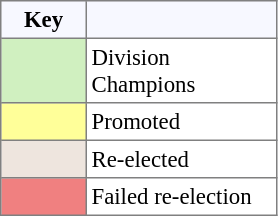<table bgcolor="#f7f8ff" cellpadding="3" cellspacing="0" border="1" style="font-size: 95%; border: gray solid 1px; border-collapse: collapse;text-align:center;">
<tr>
<th width=50>Key</th>
<th width=120></th>
</tr>
<tr>
<td style="background:#D0F0C0;" width="20"></td>
<td bgcolor="#ffffff" align="left">Division Champions</td>
</tr>
<tr>
<td style="background:#FFFF99;" width="20"></td>
<td bgcolor="#ffffff" align="left">Promoted</td>
</tr>
<tr>
<td style="background: #eee5de" width="20"></td>
<td bgcolor="#ffffff" align=left>Re-elected</td>
</tr>
<tr>
<td style="background: #F08080" width="20"></td>
<td bgcolor="#ffffff" align="left">Failed re-election</td>
</tr>
</table>
